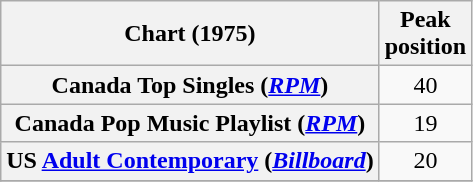<table class="wikitable sortable plainrowheaders">
<tr>
<th>Chart (1975)</th>
<th>Peak<br>position</th>
</tr>
<tr>
<th scope="row">Canada Top Singles (<em><a href='#'>RPM</a></em>)</th>
<td align="center">40</td>
</tr>
<tr>
<th scope="row">Canada Pop Music Playlist (<em><a href='#'>RPM</a></em>)</th>
<td align="center">19</td>
</tr>
<tr>
<th scope="row">US <a href='#'>Adult Contemporary</a> (<em><a href='#'>Billboard</a></em>)</th>
<td align="center">20</td>
</tr>
<tr>
</tr>
</table>
